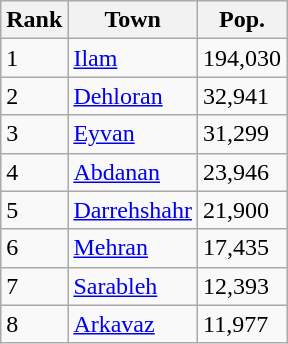<table class="wikitable sortable">
<tr>
<th>Rank</th>
<th>Town</th>
<th>Pop.</th>
</tr>
<tr>
<td>1</td>
<td><a href='#'>Ilam</a></td>
<td>194,030</td>
</tr>
<tr>
<td>2</td>
<td><a href='#'>Dehloran</a></td>
<td>32,941</td>
</tr>
<tr>
<td>3</td>
<td><a href='#'>Eyvan</a></td>
<td>31,299</td>
</tr>
<tr>
<td>4</td>
<td><a href='#'>Abdanan</a></td>
<td>23,946</td>
</tr>
<tr>
<td>5</td>
<td><a href='#'>Darrehshahr</a></td>
<td>21,900</td>
</tr>
<tr>
<td>6</td>
<td><a href='#'>Mehran</a></td>
<td>17,435</td>
</tr>
<tr>
<td>7</td>
<td><a href='#'>Sarableh</a></td>
<td>12,393</td>
</tr>
<tr>
<td>8</td>
<td><a href='#'>Arkavaz</a></td>
<td>11,977</td>
</tr>
</table>
